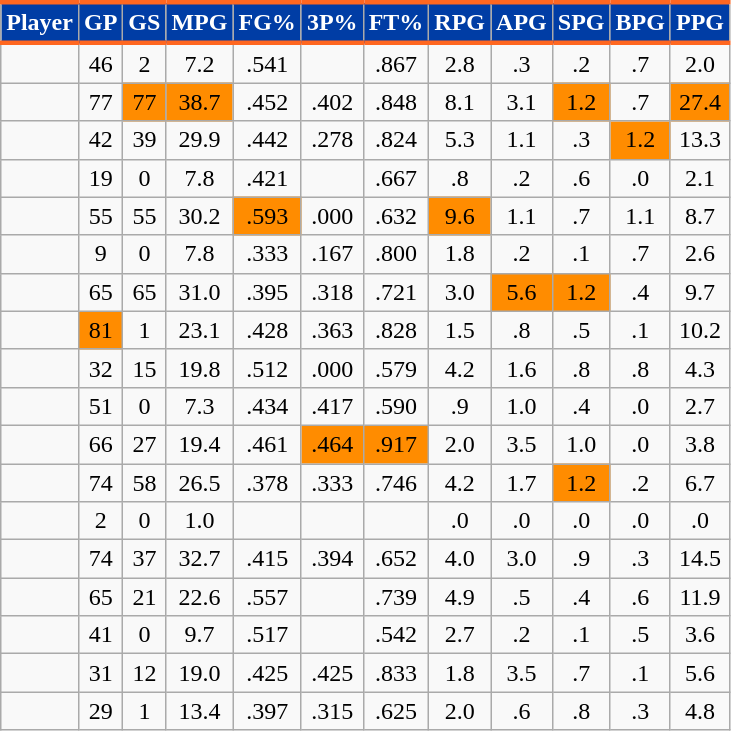<table class="wikitable sortable" style="text-align:right;">
<tr>
<th style="background:#003DA5; color:#FFFFFF; border-top:#FF6720 3px solid; border-bottom:#FF6720 3px solid;">Player</th>
<th style="background:#003DA5; color:#FFFFFF; border-top:#FF6720 3px solid; border-bottom:#FF6720 3px solid;">GP</th>
<th style="background:#003DA5; color:#FFFFFF; border-top:#FF6720 3px solid; border-bottom:#FF6720 3px solid;">GS</th>
<th style="background:#003DA5; color:#FFFFFF; border-top:#FF6720 3px solid; border-bottom:#FF6720 3px solid;">MPG</th>
<th style="background:#003DA5; color:#FFFFFF; border-top:#FF6720 3px solid; border-bottom:#FF6720 3px solid;">FG%</th>
<th style="background:#003DA5; color:#FFFFFF; border-top:#FF6720 3px solid; border-bottom:#FF6720 3px solid;">3P%</th>
<th style="background:#003DA5; color:#FFFFFF; border-top:#FF6720 3px solid; border-bottom:#FF6720 3px solid;">FT%</th>
<th style="background:#003DA5; color:#FFFFFF; border-top:#FF6720 3px solid; border-bottom:#FF6720 3px solid;">RPG</th>
<th style="background:#003DA5; color:#FFFFFF; border-top:#FF6720 3px solid; border-bottom:#FF6720 3px solid;">APG</th>
<th style="background:#003DA5; color:#FFFFFF; border-top:#FF6720 3px solid; border-bottom:#FF6720 3px solid;">SPG</th>
<th style="background:#003DA5; color:#FFFFFF; border-top:#FF6720 3px solid; border-bottom:#FF6720 3px solid;">BPG</th>
<th style="background:#003DA5; color:#FFFFFF; border-top:#FF6720 3px solid; border-bottom:#FF6720 3px solid;">PPG</th>
</tr>
<tr align="center">
<td></td>
<td>46</td>
<td>2</td>
<td>7.2</td>
<td>.541</td>
<td></td>
<td>.867</td>
<td>2.8</td>
<td>.3</td>
<td>.2</td>
<td>.7</td>
<td>2.0</td>
</tr>
<tr align="center">
<td></td>
<td>77</td>
<td style="background:#ff8c00;">77</td>
<td style="background:#ff8c00;">38.7</td>
<td>.452</td>
<td>.402</td>
<td>.848</td>
<td>8.1</td>
<td>3.1</td>
<td style="background:#ff8c00;">1.2</td>
<td>.7</td>
<td style="background:#ff8c00;">27.4</td>
</tr>
<tr align="center">
<td></td>
<td>42</td>
<td>39</td>
<td>29.9</td>
<td>.442</td>
<td>.278</td>
<td>.824</td>
<td>5.3</td>
<td>1.1</td>
<td>.3</td>
<td style="background:#ff8c00;">1.2</td>
<td>13.3</td>
</tr>
<tr align="center">
<td></td>
<td>19</td>
<td>0</td>
<td>7.8</td>
<td>.421</td>
<td></td>
<td>.667</td>
<td>.8</td>
<td>.2</td>
<td>.6</td>
<td>.0</td>
<td>2.1</td>
</tr>
<tr align="center">
<td></td>
<td>55</td>
<td>55</td>
<td>30.2</td>
<td style="background:#ff8c00;">.593</td>
<td>.000</td>
<td>.632</td>
<td style="background:#ff8c00;">9.6</td>
<td>1.1</td>
<td>.7</td>
<td>1.1</td>
<td>8.7</td>
</tr>
<tr align="center">
<td></td>
<td>9</td>
<td>0</td>
<td>7.8</td>
<td>.333</td>
<td>.167</td>
<td>.800</td>
<td>1.8</td>
<td>.2</td>
<td>.1</td>
<td>.7</td>
<td>2.6</td>
</tr>
<tr align="center">
<td></td>
<td>65</td>
<td>65</td>
<td>31.0</td>
<td>.395</td>
<td>.318</td>
<td>.721</td>
<td>3.0</td>
<td style="background:#ff8c00;">5.6</td>
<td style="background:#ff8c00;">1.2</td>
<td>.4</td>
<td>9.7</td>
</tr>
<tr align="center">
<td></td>
<td style="background:#ff8c00;">81</td>
<td>1</td>
<td>23.1</td>
<td>.428</td>
<td>.363</td>
<td>.828</td>
<td>1.5</td>
<td>.8</td>
<td>.5</td>
<td>.1</td>
<td>10.2</td>
</tr>
<tr align="center">
<td></td>
<td>32</td>
<td>15</td>
<td>19.8</td>
<td>.512</td>
<td>.000</td>
<td>.579</td>
<td>4.2</td>
<td>1.6</td>
<td>.8</td>
<td>.8</td>
<td>4.3</td>
</tr>
<tr align="center">
<td></td>
<td>51</td>
<td>0</td>
<td>7.3</td>
<td>.434</td>
<td>.417</td>
<td>.590</td>
<td>.9</td>
<td>1.0</td>
<td>.4</td>
<td>.0</td>
<td>2.7</td>
</tr>
<tr align="center">
<td></td>
<td>66</td>
<td>27</td>
<td>19.4</td>
<td>.461</td>
<td style="background:#ff8c00;">.464</td>
<td style="background:#ff8c00;">.917</td>
<td>2.0</td>
<td>3.5</td>
<td>1.0</td>
<td>.0</td>
<td>3.8</td>
</tr>
<tr align="center">
<td></td>
<td>74</td>
<td>58</td>
<td>26.5</td>
<td>.378</td>
<td>.333</td>
<td>.746</td>
<td>4.2</td>
<td>1.7</td>
<td style="background:#ff8c00;">1.2</td>
<td>.2</td>
<td>6.7</td>
</tr>
<tr align="center">
<td></td>
<td>2</td>
<td>0</td>
<td>1.0</td>
<td></td>
<td></td>
<td></td>
<td>.0</td>
<td>.0</td>
<td>.0</td>
<td>.0</td>
<td>.0</td>
</tr>
<tr align="center">
<td></td>
<td>74</td>
<td>37</td>
<td>32.7</td>
<td>.415</td>
<td>.394</td>
<td>.652</td>
<td>4.0</td>
<td>3.0</td>
<td>.9</td>
<td>.3</td>
<td>14.5</td>
</tr>
<tr align="center">
<td></td>
<td>65</td>
<td>21</td>
<td>22.6</td>
<td>.557</td>
<td></td>
<td>.739</td>
<td>4.9</td>
<td>.5</td>
<td>.4</td>
<td>.6</td>
<td>11.9</td>
</tr>
<tr align="center">
<td></td>
<td>41</td>
<td>0</td>
<td>9.7</td>
<td>.517</td>
<td></td>
<td>.542</td>
<td>2.7</td>
<td>.2</td>
<td>.1</td>
<td>.5</td>
<td>3.6</td>
</tr>
<tr align="center">
<td></td>
<td>31</td>
<td>12</td>
<td>19.0</td>
<td>.425</td>
<td>.425</td>
<td>.833</td>
<td>1.8</td>
<td>3.5</td>
<td>.7</td>
<td>.1</td>
<td>5.6</td>
</tr>
<tr align="center">
<td></td>
<td>29</td>
<td>1</td>
<td>13.4</td>
<td>.397</td>
<td>.315</td>
<td>.625</td>
<td>2.0</td>
<td>.6</td>
<td>.8</td>
<td>.3</td>
<td>4.8</td>
</tr>
</table>
